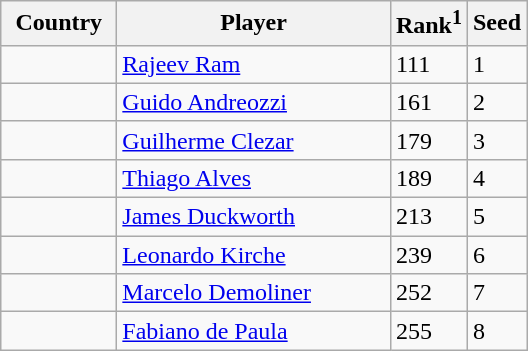<table class="sortable wikitable">
<tr>
<th width="70">Country</th>
<th width="175">Player</th>
<th>Rank<sup>1</sup></th>
<th>Seed</th>
</tr>
<tr>
<td></td>
<td><a href='#'>Rajeev Ram</a></td>
<td>111</td>
<td>1</td>
</tr>
<tr>
<td></td>
<td><a href='#'>Guido Andreozzi</a></td>
<td>161</td>
<td>2</td>
</tr>
<tr>
<td></td>
<td><a href='#'>Guilherme Clezar</a></td>
<td>179</td>
<td>3</td>
</tr>
<tr>
<td></td>
<td><a href='#'>Thiago Alves</a></td>
<td>189</td>
<td>4</td>
</tr>
<tr>
<td></td>
<td><a href='#'>James Duckworth</a></td>
<td>213</td>
<td>5</td>
</tr>
<tr>
<td></td>
<td><a href='#'>Leonardo Kirche</a></td>
<td>239</td>
<td>6</td>
</tr>
<tr>
<td></td>
<td><a href='#'>Marcelo Demoliner</a></td>
<td>252</td>
<td>7</td>
</tr>
<tr>
<td></td>
<td><a href='#'>Fabiano de Paula</a></td>
<td>255</td>
<td>8</td>
</tr>
</table>
